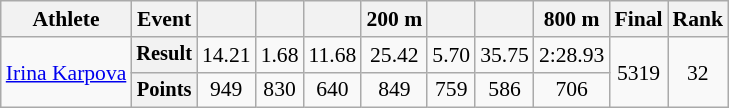<table class="wikitable" style="font-size:90%;">
<tr>
<th>Athlete</th>
<th>Event</th>
<th></th>
<th></th>
<th></th>
<th>200 m</th>
<th></th>
<th></th>
<th>800 m</th>
<th>Final</th>
<th>Rank</th>
</tr>
<tr align=center>
<td rowspan="2" align=left><a href='#'>Irina Karpova</a></td>
<th style="font-size:95%">Result</th>
<td>14.21</td>
<td>1.68</td>
<td>11.68</td>
<td>25.42</td>
<td>5.70</td>
<td>35.75</td>
<td>2:28.93</td>
<td rowspan=2>5319</td>
<td rowspan=2>32</td>
</tr>
<tr align=center>
<th style="font-size:95%">Points</th>
<td>949</td>
<td>830</td>
<td>640</td>
<td>849</td>
<td>759</td>
<td>586</td>
<td>706</td>
</tr>
</table>
